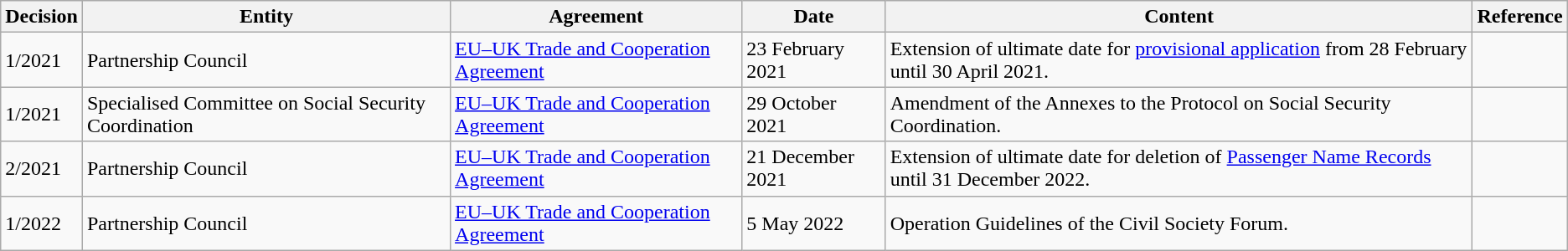<table class="wikitable sortable">
<tr>
<th>Decision</th>
<th>Entity</th>
<th>Agreement</th>
<th>Date</th>
<th>Content</th>
<th>Reference</th>
</tr>
<tr>
<td>1/2021</td>
<td>Partnership Council</td>
<td><a href='#'>EU–UK Trade and Cooperation Agreement</a></td>
<td>23 February 2021</td>
<td>Extension of ultimate date for <a href='#'>provisional application</a> from 28 February until 30 April 2021.</td>
<td></td>
</tr>
<tr>
<td>1/2021</td>
<td>Specialised Committee on Social Security Coordination</td>
<td><a href='#'>EU–UK Trade and Cooperation Agreement</a></td>
<td>29 October 2021</td>
<td>Amendment of the Annexes to the Protocol on Social Security Coordination.</td>
<td></td>
</tr>
<tr>
<td>2/2021</td>
<td>Partnership Council</td>
<td><a href='#'>EU–UK Trade and Cooperation Agreement</a></td>
<td>21 December 2021</td>
<td>Extension of ultimate date for deletion of <a href='#'>Passenger Name Records</a> until 31 December 2022.</td>
<td></td>
</tr>
<tr>
<td>1/2022</td>
<td>Partnership Council</td>
<td><a href='#'>EU–UK Trade and Cooperation Agreement</a></td>
<td>5 May 2022</td>
<td>Operation Guidelines of the Civil Society Forum.</td>
<td></td>
</tr>
</table>
